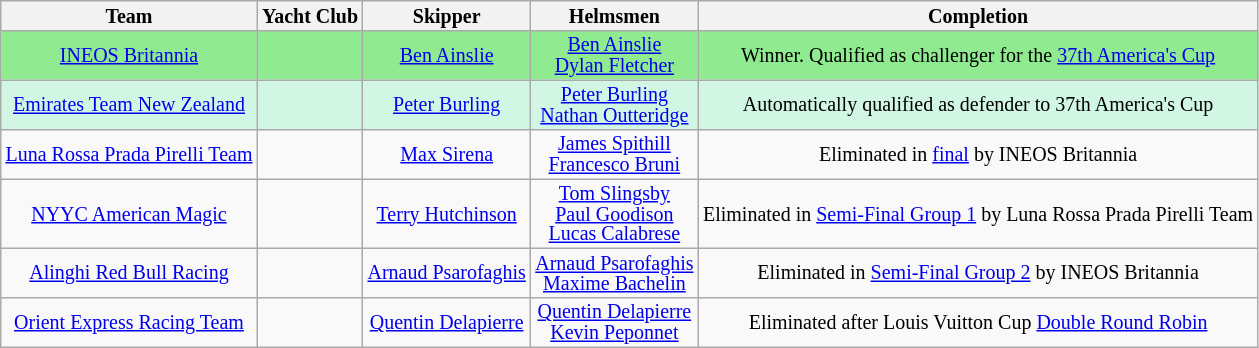<table class="wikitable" style="font-size:10pt;line-height:1.0;text-align: center;">
<tr>
<th>Team</th>
<th>Yacht Club</th>
<th>Skipper</th>
<th>Helmsmen</th>
<th>Completion</th>
</tr>
<tr>
<td bgcolor="#90EB90"> <a href='#'>INEOS Britannia</a></td>
<td bgcolor="#90EB90"></td>
<td bgcolor="#90EB90"> <a href='#'>Ben Ainslie</a></td>
<td bgcolor="#90EB90"> <a href='#'>Ben Ainslie</a> <br>  <a href='#'>Dylan Fletcher</a></td>
<td bgcolor="#90EB90">Winner. Qualified as challenger for the <a href='#'>37th America's Cup</a></td>
</tr>
<tr>
<td bgcolor="#D1F7E4"> <a href='#'>Emirates Team New Zealand</a></td>
<td bgcolor="#D1F7E4"></td>
<td bgcolor="#D1F7E4"> <a href='#'>Peter Burling</a></td>
<td bgcolor="#D1F7E4"> <a href='#'>Peter Burling</a> <br>  <a href='#'>Nathan Outteridge</a></td>
<td bgcolor="#D1F7E4">Automatically qualified as defender to 37th America's Cup</td>
</tr>
<tr>
<td> <a href='#'>Luna Rossa Prada Pirelli Team</a></td>
<td></td>
<td> <a href='#'>Max Sirena</a></td>
<td> <a href='#'>James Spithill</a> <br>  <a href='#'>Francesco Bruni</a></td>
<td>Eliminated in <a href='#'>final</a> by INEOS Britannia</td>
</tr>
<tr>
<td> <a href='#'>NYYC American Magic</a></td>
<td></td>
<td> <a href='#'>Terry Hutchinson</a></td>
<td> <a href='#'>Tom Slingsby</a> <br>  <a href='#'>Paul Goodison</a> <br>  <a href='#'>Lucas Calabrese</a></td>
<td>Eliminated in <a href='#'>Semi-Final Group 1</a> by Luna Rossa Prada Pirelli Team</td>
</tr>
<tr>
<td> <a href='#'>Alinghi Red Bull Racing</a></td>
<td></td>
<td> <a href='#'>Arnaud Psarofaghis</a></td>
<td> <a href='#'>Arnaud Psarofaghis</a> <br>  <a href='#'>Maxime Bachelin</a></td>
<td>Eliminated in <a href='#'>Semi-Final Group 2</a> by INEOS Britannia</td>
</tr>
<tr>
<td> <a href='#'>Orient Express Racing Team</a></td>
<td></td>
<td> <a href='#'>Quentin Delapierre</a></td>
<td> <a href='#'>Quentin Delapierre</a> <br>  <a href='#'>Kevin Peponnet</a></td>
<td>Eliminated after Louis Vuitton Cup <a href='#'>Double Round Robin</a></td>
</tr>
</table>
